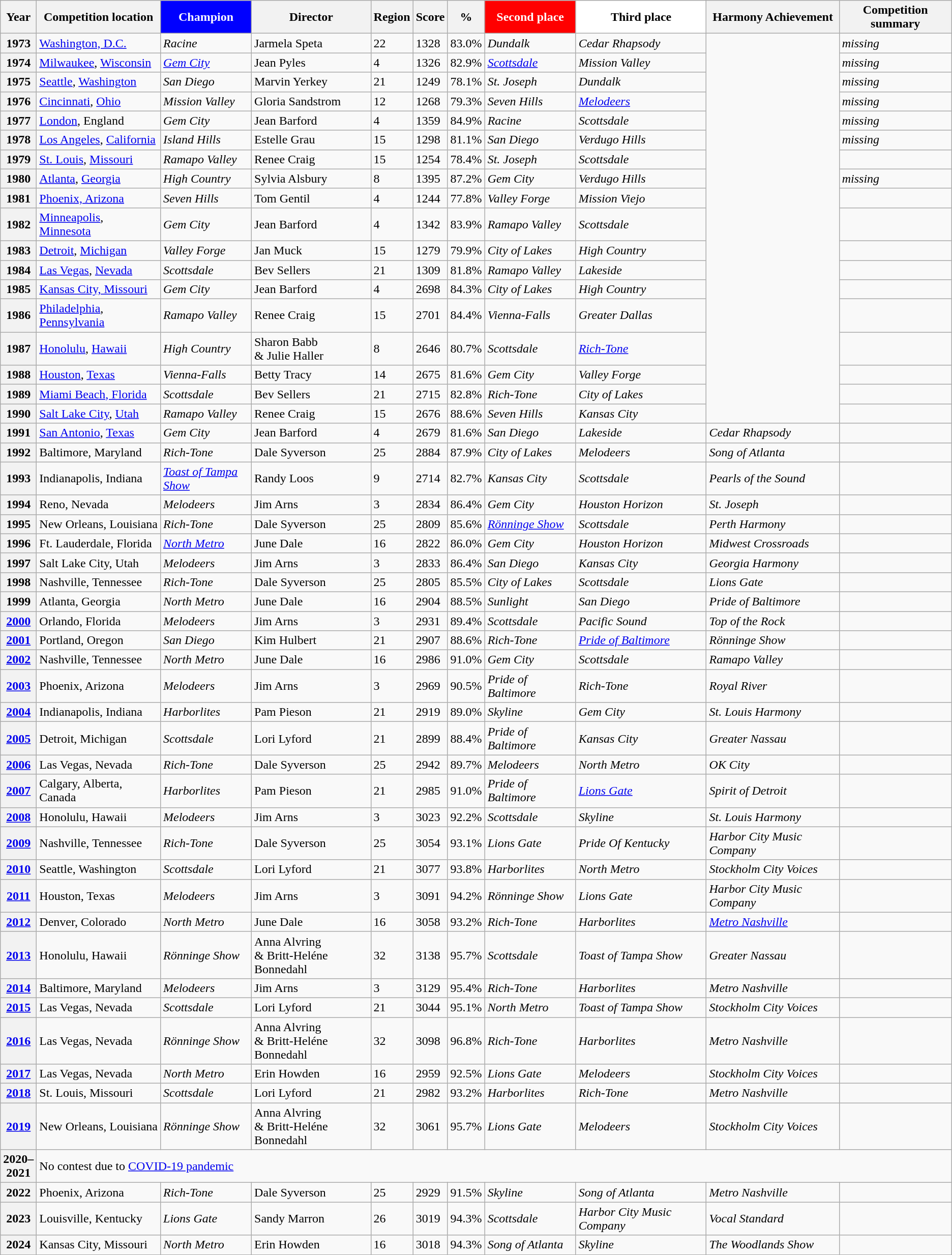<table class="wikitable sortable sticky-header">
<tr>
<th scope="col">Year</th>
<th scope="col">Competition location</th>
<th scope="col" style="background: blue; width:7em; color:#fff;">Champion</th>
<th scope="col">Director</th>
<th scope="col">Region</th>
<th scope="col">Score</th>
<th>%</th>
<th scope="col" style="background: red; width:7em; color:#fff;">Second place</th>
<th scope="col" style="background: white;">Third place</th>
<th scope="col">Harmony Achievement</th>
<th scope="col" class="unsortable">Competition summary</th>
</tr>
<tr>
<th scope="row">1973</th>
<td><a href='#'>Washington, D.C.</a></td>
<td><em>Racine</em></td>
<td>Jarmela Speta</td>
<td>22</td>
<td>1328</td>
<td>83.0%</td>
<td><em>Dundalk</em></td>
<td><em>Cedar Rhapsody</em></td>
<td rowspan="18"></td>
<td><em>missing</em></td>
</tr>
<tr>
<th scope="row">1974</th>
<td><a href='#'>Milwaukee</a>, <a href='#'>Wisconsin</a></td>
<td><em><a href='#'>Gem City</a></em></td>
<td>Jean Pyles</td>
<td>4</td>
<td>1326</td>
<td>82.9%</td>
<td><em><a href='#'>Scottsdale</a></em></td>
<td><em>Mission Valley</em></td>
<td><em>missing</em></td>
</tr>
<tr>
<th scope="row">1975</th>
<td><a href='#'>Seattle</a>, <a href='#'>Washington</a></td>
<td><em>San Diego</em></td>
<td>Marvin Yerkey</td>
<td>21</td>
<td>1249</td>
<td>78.1%</td>
<td><em>St. Joseph</em></td>
<td><em>Dundalk</em></td>
<td><em>missing</em></td>
</tr>
<tr>
<th scope="row">1976</th>
<td><a href='#'>Cincinnati</a>, <a href='#'>Ohio</a></td>
<td><em>Mission Valley</em></td>
<td>Gloria Sandstrom</td>
<td>12</td>
<td>1268</td>
<td>79.3%</td>
<td><em>Seven Hills</em></td>
<td><em><a href='#'>Melodeers</a></em></td>
<td><em>missing</em></td>
</tr>
<tr>
<th scope="row">1977</th>
<td><a href='#'>London</a>, England</td>
<td><em>Gem City</em></td>
<td>Jean Barford</td>
<td>4</td>
<td>1359</td>
<td>84.9%</td>
<td><em>Racine</em></td>
<td><em>Scottsdale</em></td>
<td><em>missing</em></td>
</tr>
<tr>
<th scope="row">1978</th>
<td><a href='#'>Los Angeles</a>, <a href='#'>California</a></td>
<td><em>Island Hills</em></td>
<td>Estelle Grau</td>
<td>15</td>
<td>1298</td>
<td>81.1%</td>
<td><em>San Diego</em></td>
<td><em>Verdugo Hills</em></td>
<td><em>missing</em></td>
</tr>
<tr>
<th scope="row">1979</th>
<td><a href='#'>St. Louis</a>, <a href='#'>Missouri</a></td>
<td><em>Ramapo Valley</em></td>
<td>Renee Craig</td>
<td>15</td>
<td>1254</td>
<td>78.4%</td>
<td><em>St. Joseph</em></td>
<td><em>Scottsdale</em></td>
<td></td>
</tr>
<tr>
<th scope="row">1980</th>
<td><a href='#'>Atlanta</a>, <a href='#'>Georgia</a></td>
<td><em>High Country</em></td>
<td>Sylvia Alsbury</td>
<td>8</td>
<td>1395</td>
<td>87.2%</td>
<td><em>Gem City</em></td>
<td><em>Verdugo Hills</em></td>
<td><em>missing</em></td>
</tr>
<tr>
<th scope="row">1981</th>
<td><a href='#'>Phoenix, Arizona</a></td>
<td><em>Seven Hills</em></td>
<td>Tom Gentil</td>
<td>4</td>
<td>1244</td>
<td>77.8%</td>
<td><em>Valley Forge</em></td>
<td><em>Mission Viejo</em></td>
<td></td>
</tr>
<tr>
<th scope="row">1982</th>
<td><a href='#'>Minneapolis</a>, <a href='#'>Minnesota</a></td>
<td><em>Gem City</em></td>
<td>Jean Barford</td>
<td>4</td>
<td>1342</td>
<td>83.9%</td>
<td><em>Ramapo Valley</em></td>
<td><em>Scottsdale</em></td>
<td></td>
</tr>
<tr>
<th scope="row">1983</th>
<td><a href='#'>Detroit</a>, <a href='#'>Michigan</a></td>
<td><em>Valley Forge</em></td>
<td>Jan Muck</td>
<td>15</td>
<td>1279</td>
<td>79.9%</td>
<td><em>City of Lakes</em></td>
<td><em>High Country</em></td>
<td></td>
</tr>
<tr>
<th scope="row">1984</th>
<td><a href='#'>Las Vegas</a>, <a href='#'>Nevada</a></td>
<td><em>Scottsdale</em></td>
<td>Bev Sellers</td>
<td>21</td>
<td>1309</td>
<td>81.8%</td>
<td><em>Ramapo Valley</em></td>
<td><em>Lakeside</em></td>
<td></td>
</tr>
<tr>
<th scope="row">1985</th>
<td><a href='#'>Kansas City, Missouri</a></td>
<td><em>Gem City</em></td>
<td>Jean Barford</td>
<td>4</td>
<td>2698</td>
<td>84.3%</td>
<td><em>City of Lakes</em></td>
<td><em>High Country</em></td>
<td></td>
</tr>
<tr>
<th scope="row">1986</th>
<td><a href='#'>Philadelphia</a>, <a href='#'>Pennsylvania</a></td>
<td><em>Ramapo Valley</em></td>
<td>Renee Craig</td>
<td>15</td>
<td>2701</td>
<td>84.4%</td>
<td><em>Vienna-Falls</em></td>
<td><em>Greater Dallas</em></td>
<td></td>
</tr>
<tr>
<th scope="row">1987</th>
<td><a href='#'>Honolulu</a>, <a href='#'>Hawaii</a></td>
<td><em>High Country</em></td>
<td>Sharon Babb<br>& Julie Haller</td>
<td>8</td>
<td>2646</td>
<td>80.7%</td>
<td><em>Scottsdale</em></td>
<td><em><a href='#'>Rich-Tone</a></em></td>
<td></td>
</tr>
<tr>
<th scope="row">1988</th>
<td><a href='#'>Houston</a>, <a href='#'>Texas</a></td>
<td><em>Vienna-Falls</em></td>
<td>Betty Tracy</td>
<td>14</td>
<td>2675</td>
<td>81.6%</td>
<td><em>Gem City</em></td>
<td><em>Valley Forge</em></td>
<td></td>
</tr>
<tr>
<th scope="row">1989</th>
<td><a href='#'>Miami Beach, Florida</a></td>
<td><em>Scottsdale</em></td>
<td>Bev Sellers</td>
<td>21</td>
<td>2715</td>
<td>82.8%</td>
<td><em>Rich-Tone</em></td>
<td><em>City of Lakes</em></td>
<td></td>
</tr>
<tr>
<th scope="row">1990</th>
<td><a href='#'>Salt Lake City</a>, <a href='#'>Utah</a></td>
<td><em>Ramapo Valley</em></td>
<td>Renee Craig</td>
<td>15</td>
<td>2676</td>
<td>88.6%</td>
<td><em>Seven Hills</em></td>
<td><em>Kansas City</em></td>
<td></td>
</tr>
<tr>
<th scope="row">1991</th>
<td><a href='#'>San Antonio</a>, <a href='#'>Texas</a></td>
<td><em>Gem City</em></td>
<td>Jean Barford</td>
<td>4</td>
<td>2679</td>
<td>81.6%</td>
<td><em>San Diego</em></td>
<td><em>Lakeside</em></td>
<td><em>Cedar Rhapsody</em></td>
<td></td>
</tr>
<tr>
<th scope="row">1992</th>
<td>Baltimore, Maryland</td>
<td><em>Rich-Tone</em></td>
<td>Dale Syverson</td>
<td>25</td>
<td>2884</td>
<td>87.9%</td>
<td><em>City of Lakes</em></td>
<td><em>Melodeers</em></td>
<td><em>Song of Atlanta</em></td>
<td></td>
</tr>
<tr>
<th scope="row">1993</th>
<td>Indianapolis, Indiana</td>
<td><em><a href='#'>Toast of Tampa Show</a></em></td>
<td>Randy Loos</td>
<td>9</td>
<td>2714</td>
<td>82.7%</td>
<td><em>Kansas City</em></td>
<td><em>Scottsdale</em></td>
<td><em>Pearls of the Sound</em></td>
<td></td>
</tr>
<tr>
<th scope="row">1994</th>
<td>Reno, Nevada</td>
<td><em>Melodeers</em></td>
<td>Jim Arns</td>
<td>3</td>
<td>2834</td>
<td>86.4%</td>
<td><em>Gem City</em></td>
<td><em>Houston Horizon</em></td>
<td><em>St. Joseph</em></td>
<td></td>
</tr>
<tr>
<th scope="row">1995</th>
<td>New Orleans, Louisiana</td>
<td><em>Rich-Tone</em></td>
<td>Dale Syverson</td>
<td>25</td>
<td>2809</td>
<td>85.6%</td>
<td><em><a href='#'>Rönninge Show</a></em></td>
<td><em>Scottsdale</em></td>
<td><em>Perth Harmony</em></td>
<td></td>
</tr>
<tr>
<th scope="row">1996</th>
<td>Ft. Lauderdale, Florida</td>
<td><em><a href='#'>North Metro</a></em></td>
<td>June Dale</td>
<td>16</td>
<td>2822</td>
<td>86.0%</td>
<td><em>Gem City</em></td>
<td><em>Houston Horizon</em></td>
<td><em>Midwest Crossroads</em></td>
<td></td>
</tr>
<tr>
<th scope="row">1997</th>
<td>Salt Lake City, Utah</td>
<td><em>Melodeers</em></td>
<td>Jim Arns</td>
<td>3</td>
<td>2833</td>
<td>86.4%</td>
<td><em>San Diego</em></td>
<td><em>Kansas City</em></td>
<td><em>Georgia Harmony</em></td>
<td></td>
</tr>
<tr>
<th scope="row">1998</th>
<td>Nashville, Tennessee</td>
<td><em>Rich-Tone</em></td>
<td>Dale Syverson</td>
<td>25</td>
<td>2805</td>
<td>85.5%</td>
<td><em>City of Lakes</em></td>
<td><em>Scottsdale</em></td>
<td><em>Lions Gate</em></td>
<td></td>
</tr>
<tr>
<th scope="row">1999</th>
<td>Atlanta, Georgia</td>
<td><em>North Metro</em></td>
<td>June Dale</td>
<td>16</td>
<td>2904</td>
<td>88.5%</td>
<td><em>Sunlight</em></td>
<td><em>San Diego</em></td>
<td><em>Pride of Baltimore</em></td>
<td></td>
</tr>
<tr>
<th scope="row"><a href='#'>2000</a></th>
<td>Orlando, Florida</td>
<td><em>Melodeers</em></td>
<td>Jim Arns</td>
<td>3</td>
<td>2931</td>
<td>89.4%</td>
<td><em>Scottsdale</em></td>
<td><em>Pacific Sound</em></td>
<td><em>Top of the Rock</em></td>
<td></td>
</tr>
<tr>
<th scope="row"><a href='#'>2001</a></th>
<td>Portland, Oregon</td>
<td><em>San Diego</em></td>
<td>Kim Hulbert</td>
<td>21</td>
<td>2907</td>
<td>88.6%</td>
<td><em>Rich-Tone</em></td>
<td><em><a href='#'>Pride of Baltimore</a></em></td>
<td><em>Rönninge Show</em></td>
<td></td>
</tr>
<tr>
<th scope="row"><a href='#'>2002</a></th>
<td>Nashville, Tennessee</td>
<td><em>North Metro</em></td>
<td>June Dale</td>
<td>16</td>
<td>2986</td>
<td>91.0%</td>
<td><em>Gem City</em></td>
<td><em>Scottsdale</em></td>
<td><em>Ramapo Valley</em></td>
<td></td>
</tr>
<tr>
<th scope="row"><a href='#'>2003</a></th>
<td>Phoenix, Arizona</td>
<td><em>Melodeers</em></td>
<td>Jim Arns</td>
<td>3</td>
<td>2969</td>
<td>90.5%</td>
<td><em>Pride of Baltimore</em></td>
<td><em>Rich-Tone</em></td>
<td><em>Royal River</em></td>
<td></td>
</tr>
<tr>
<th scope="row"><a href='#'>2004</a></th>
<td>Indianapolis, Indiana</td>
<td><em>Harborlites</em></td>
<td>Pam Pieson</td>
<td>21</td>
<td>2919</td>
<td>89.0%</td>
<td><em>Skyline</em></td>
<td><em>Gem City</em></td>
<td><em>St. Louis Harmony</em></td>
<td></td>
</tr>
<tr>
<th scope="row"><a href='#'>2005</a></th>
<td>Detroit, Michigan</td>
<td><em>Scottsdale</em></td>
<td>Lori Lyford</td>
<td>21</td>
<td>2899</td>
<td>88.4%</td>
<td><em>Pride of Baltimore</em></td>
<td><em>Kansas City</em></td>
<td><em>Greater Nassau</em></td>
<td></td>
</tr>
<tr>
<th scope="row"><a href='#'>2006</a></th>
<td>Las Vegas, Nevada</td>
<td><em>Rich-Tone</em></td>
<td>Dale Syverson</td>
<td>25</td>
<td>2942</td>
<td>89.7%</td>
<td><em>Melodeers</em></td>
<td><em>North Metro</em></td>
<td><em>OK City</em></td>
<td></td>
</tr>
<tr>
<th scope="row"><a href='#'>2007</a></th>
<td>Calgary, Alberta, Canada</td>
<td><em>Harborlites</em></td>
<td>Pam Pieson</td>
<td>21</td>
<td>2985</td>
<td>91.0%</td>
<td><em>Pride of Baltimore</em></td>
<td><em><a href='#'>Lions Gate</a></em></td>
<td><em>Spirit of Detroit</em></td>
<td></td>
</tr>
<tr>
<th scope="row"><a href='#'>2008</a></th>
<td>Honolulu, Hawaii</td>
<td><em>Melodeers</em></td>
<td>Jim Arns</td>
<td>3</td>
<td>3023</td>
<td>92.2%</td>
<td><em>Scottsdale</em></td>
<td><em>Skyline</em></td>
<td><em>St. Louis Harmony</em></td>
<td></td>
</tr>
<tr>
<th scope="row"><a href='#'>2009</a></th>
<td>Nashville, Tennessee</td>
<td><em>Rich-Tone</em></td>
<td>Dale Syverson</td>
<td>25</td>
<td>3054</td>
<td>93.1%</td>
<td><em>Lions Gate</em></td>
<td><em>Pride Of Kentucky</em></td>
<td><em>Harbor City Music Company</em></td>
<td></td>
</tr>
<tr>
<th scope="row"><a href='#'>2010</a></th>
<td>Seattle, Washington</td>
<td><em>Scottsdale</em></td>
<td>Lori Lyford</td>
<td>21</td>
<td>3077</td>
<td>93.8%</td>
<td><em>Harborlites</em></td>
<td><em>North Metro</em></td>
<td><em>Stockholm City Voices</em></td>
<td></td>
</tr>
<tr>
<th scope="row"><a href='#'>2011</a></th>
<td>Houston, Texas</td>
<td><em>Melodeers</em></td>
<td>Jim Arns</td>
<td>3</td>
<td>3091</td>
<td>94.2%</td>
<td><em>Rönninge Show</em></td>
<td><em>Lions Gate</em></td>
<td><em>Harbor City Music Company</em></td>
<td></td>
</tr>
<tr>
<th scope="row"><a href='#'>2012</a></th>
<td>Denver, Colorado</td>
<td><em>North Metro</em></td>
<td>June Dale</td>
<td>16</td>
<td>3058</td>
<td>93.2%</td>
<td><em>Rich-Tone</em></td>
<td><em>Harborlites</em></td>
<td><em><a href='#'>Metro Nashville</a></em></td>
<td></td>
</tr>
<tr>
<th scope="row"><a href='#'>2013</a></th>
<td>Honolulu, Hawaii</td>
<td><em>Rönninge Show</em></td>
<td>Anna Alvring<br>& Britt-Heléne Bonnedahl</td>
<td>32</td>
<td>3138</td>
<td>95.7%</td>
<td><em>Scottsdale</em></td>
<td><em>Toast of Tampa Show</em></td>
<td><em>Greater Nassau</em></td>
<td></td>
</tr>
<tr>
<th scope="row"><a href='#'>2014</a></th>
<td>Baltimore, Maryland</td>
<td><em>Melodeers</em></td>
<td>Jim Arns</td>
<td>3</td>
<td>3129</td>
<td>95.4%</td>
<td><em>Rich-Tone</em></td>
<td><em>Harborlites</em></td>
<td><em>Metro Nashville</em></td>
<td></td>
</tr>
<tr>
<th scope="row"><a href='#'>2015</a></th>
<td>Las Vegas, Nevada</td>
<td><em>Scottsdale</em></td>
<td>Lori Lyford</td>
<td>21</td>
<td>3044</td>
<td>95.1%</td>
<td><em>North Metro</em></td>
<td><em>Toast of Tampa Show</em></td>
<td><em>Stockholm City Voices</em></td>
<td></td>
</tr>
<tr>
<th scope="row"><a href='#'>2016</a></th>
<td>Las Vegas, Nevada</td>
<td><em>Rönninge Show</em></td>
<td>Anna Alvring<br>& Britt-Heléne Bonnedahl</td>
<td>32</td>
<td>3098</td>
<td>96.8%</td>
<td><em>Rich-Tone</em></td>
<td><em>Harborlites</em></td>
<td><em>Metro Nashville</em></td>
<td></td>
</tr>
<tr>
<th><a href='#'>2017</a></th>
<td>Las Vegas, Nevada</td>
<td><em>North Metro</em></td>
<td>Erin Howden</td>
<td>16</td>
<td>2959</td>
<td>92.5%</td>
<td><em>Lions Gate</em></td>
<td><em>Melodeers</em></td>
<td><em>Stockholm City Voices</em></td>
<td></td>
</tr>
<tr>
<th><a href='#'>2018</a></th>
<td>St. Louis, Missouri</td>
<td><em>Scottsdale</em></td>
<td>Lori Lyford</td>
<td>21</td>
<td>2982</td>
<td>93.2%</td>
<td><em>Harborlites</em></td>
<td><em>Rich-Tone</em></td>
<td><em>Metro Nashville</em></td>
<td></td>
</tr>
<tr>
<th><a href='#'>2019</a></th>
<td>New Orleans, Louisiana</td>
<td><em>Rönninge Show</em></td>
<td>Anna Alvring<br>& Britt-Heléne Bonnedahl</td>
<td>32</td>
<td>3061</td>
<td>95.7%</td>
<td><em>Lions Gate</em></td>
<td><em>Melodeers</em></td>
<td><em>Stockholm City Voices</em></td>
<td></td>
</tr>
<tr>
<th>2020–<br>2021</th>
<td colspan="10">No contest due to <a href='#'>COVID-19 pandemic</a></td>
</tr>
<tr>
<th>2022</th>
<td>Phoenix, Arizona</td>
<td><em>Rich-Tone</em></td>
<td>Dale Syverson</td>
<td>25</td>
<td>2929</td>
<td>91.5%</td>
<td><em>Skyline</em></td>
<td><em>Song of Atlanta</em></td>
<td><em>Metro Nashville</em></td>
<td></td>
</tr>
<tr>
<th>2023</th>
<td>Louisville, Kentucky</td>
<td><em>Lions Gate</em></td>
<td>Sandy Marron</td>
<td>26</td>
<td>3019</td>
<td>94.3%</td>
<td><em>Scottsdale</em></td>
<td><em>Harbor City Music Company</em></td>
<td><em>Vocal Standard</em></td>
<td></td>
</tr>
<tr>
<th>2024</th>
<td>Kansas City, Missouri</td>
<td><em>North Metro</em></td>
<td>Erin Howden</td>
<td>16</td>
<td>3018</td>
<td>94.3%</td>
<td><em>Song of Atlanta</em></td>
<td><em>Skyline</em></td>
<td><em>The Woodlands Show</em></td>
<td></td>
</tr>
</table>
